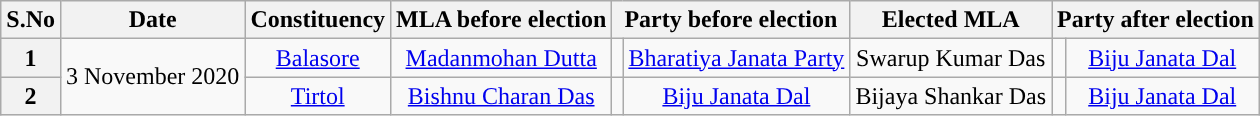<table class="wikitable sortable" style="text-align:center;">
<tr>
<th>S.No</th>
<th>Date</th>
<th>Constituency</th>
<th>MLA before election</th>
<th colspan="2">Party before election</th>
<th>Elected MLA</th>
<th colspan="2">Party after election</th>
</tr>
<tr>
<th>1</th>
<td rowspan="2">3 November 2020</td>
<td><a href='#'>Balasore</a></td>
<td><a href='#'>Madanmohan Dutta</a></td>
<td></td>
<td><a href='#'>Bharatiya Janata Party</a></td>
<td>Swarup Kumar Das</td>
<td></td>
<td><a href='#'>Biju Janata Dal</a></td>
</tr>
<tr>
<th>2</th>
<td><a href='#'>Tirtol</a></td>
<td><a href='#'>Bishnu Charan Das</a></td>
<td></td>
<td><a href='#'>Biju Janata Dal</a></td>
<td>Bijaya Shankar Das</td>
<td></td>
<td><a href='#'>Biju Janata Dal</a></td>
</tr>
</table>
